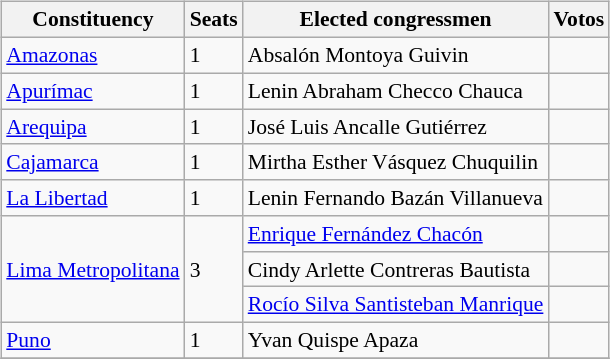<table>
<tr>
<td width="50%"><br><table class="wikitable" style="font-size:90%">
<tr>
<th>Constituency</th>
<th>Seats</th>
<th>Elected congressmen</th>
<th>Votos</th>
</tr>
<tr>
<td><a href='#'>Amazonas</a></td>
<td>1</td>
<td>Absalón Montoya Guivin</td>
<td></td>
</tr>
<tr>
<td><a href='#'>Apurímac</a></td>
<td>1</td>
<td>Lenin Abraham Checco Chauca</td>
<td></td>
</tr>
<tr>
<td><a href='#'>Arequipa</a></td>
<td>1</td>
<td>José Luis Ancalle Gutiérrez</td>
<td></td>
</tr>
<tr>
<td><a href='#'>Cajamarca</a></td>
<td>1</td>
<td>Mirtha Esther Vásquez Chuquilin</td>
<td></td>
</tr>
<tr>
<td><a href='#'>La Libertad</a></td>
<td>1</td>
<td>Lenin Fernando Bazán Villanueva</td>
<td></td>
</tr>
<tr>
<td rowspan="3"><a href='#'>Lima Metropolitana</a></td>
<td rowspan="3">3</td>
<td><a href='#'>Enrique Fernández Chacón</a></td>
<td></td>
</tr>
<tr>
<td>Cindy Arlette Contreras Bautista</td>
<td></td>
</tr>
<tr>
<td><a href='#'>Rocío Silva Santisteban Manrique</a></td>
<td></td>
</tr>
<tr>
<td><a href='#'>Puno</a></td>
<td>1</td>
<td>Yvan Quispe Apaza</td>
<td></td>
</tr>
<tr>
</tr>
</table>
</td>
</tr>
</table>
